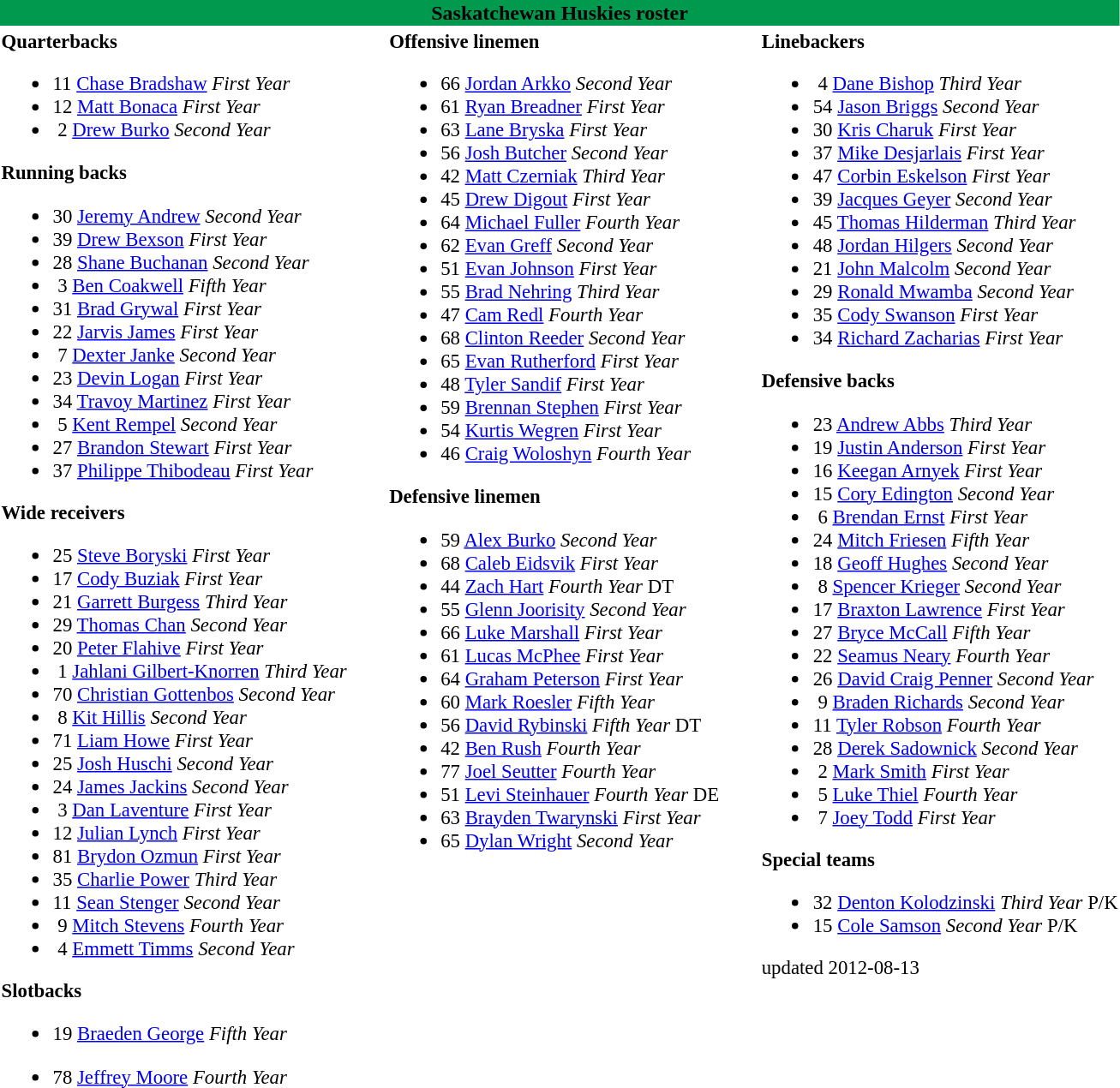<table class="toccolours" style="text-align: left;">
<tr>
<th colspan="7" style="background-color: #00994D;color:black;text-align:center;">Saskatchewan Huskies roster</th>
</tr>
<tr>
<td style="font-size: 95%;" valign="top"><strong>Quarterbacks</strong><br><ul><li>11 <a href='#'>Chase Bradshaw</a> <em>First Year</em></li><li>12 <a href='#'>Matt Bonaca</a> <em>First Year</em></li><li> 2 <a href='#'>Drew Burko</a> <em>Second Year</em></li></ul><strong>Running backs</strong><ul><li>30 <a href='#'>Jeremy Andrew</a> <em>Second Year</em></li><li>39 <a href='#'>Drew Bexson</a> <em>First Year</em></li><li>28 <a href='#'>Shane Buchanan</a> <em>Second Year</em></li><li> 3 <a href='#'>Ben Coakwell</a> <em>Fifth Year</em></li><li>31 <a href='#'>Brad Grywal</a> <em>First Year</em></li><li>22 <a href='#'>Jarvis James</a> <em>First Year</em></li><li> 7 <a href='#'>Dexter Janke</a> <em>Second Year</em></li><li>23 <a href='#'>Devin Logan</a> <em>First Year</em></li><li>34 <a href='#'>Travoy Martinez</a> <em>First Year</em></li><li> 5 <a href='#'>Kent Rempel</a> <em>Second Year</em></li><li>27 <a href='#'>Brandon Stewart</a> <em>First Year</em></li><li>37 <a href='#'>Philippe Thibodeau</a> <em>First Year</em></li></ul><strong>Wide receivers</strong><ul><li>25 <a href='#'>Steve Boryski</a> <em>First Year</em></li><li>17 <a href='#'>Cody Buziak</a> <em>First Year</em></li><li>21 <a href='#'>Garrett Burgess</a> <em>Third Year</em></li><li>29 <a href='#'>Thomas Chan</a> <em>Second Year</em></li><li>20 <a href='#'>Peter Flahive</a> <em>First Year</em></li><li> 1 <a href='#'>Jahlani Gilbert-Knorren</a> <em>Third Year</em></li><li>70 <a href='#'>Christian Gottenbos</a> <em>Second Year</em></li><li> 8 <a href='#'>Kit Hillis</a> <em>Second Year</em></li><li>71 <a href='#'>Liam Howe</a> <em>First Year</em></li><li>25 <a href='#'>Josh Huschi</a> <em>Second Year</em></li><li>24 <a href='#'>James Jackins</a> <em>Second Year</em></li><li> 3 <a href='#'>Dan Laventure</a> <em>First Year</em></li><li>12 <a href='#'>Julian Lynch</a> <em>First Year</em></li><li>81 <a href='#'>Brydon Ozmun</a> <em>First Year</em></li><li>35 <a href='#'>Charlie Power</a> <em>Third Year</em></li><li>11 <a href='#'>Sean Stenger</a> <em>Second Year</em></li><li> 9 <a href='#'>Mitch Stevens</a> <em>Fourth Year</em></li><li> 4 <a href='#'>Emmett Timms</a> <em>Second Year</em></li></ul><strong>Slotbacks</strong><ul><li>19 <a href='#'>Braeden George</a> <em>Fifth Year</em></li></ul><ul><li>78 <a href='#'>Jeffrey Moore</a> <em>Fourth Year</em></li></ul></td>
<td style="width: 25px;"></td>
<td style="font-size: 95%;" valign="top"><strong>Offensive linemen</strong><br><ul><li>66 <a href='#'>Jordan Arkko</a> <em>Second Year</em></li><li>61 <a href='#'>Ryan Breadner</a> <em>First Year</em></li><li>63 <a href='#'>Lane Bryska</a> <em>First Year</em></li><li>56 <a href='#'>Josh Butcher</a> <em>Second Year</em></li><li>42 <a href='#'>Matt Czerniak</a> <em>Third Year</em></li><li>45 <a href='#'>Drew Digout</a> <em>First Year</em></li><li>64 <a href='#'>Michael Fuller</a> <em>Fourth Year</em></li><li>62 <a href='#'>Evan Greff</a> <em>Second Year</em></li><li>51 <a href='#'>Evan Johnson</a> <em>First Year</em></li><li>55 <a href='#'>Brad Nehring</a> <em>Third Year</em></li><li>47 <a href='#'>Cam Redl</a> <em>Fourth Year</em></li><li>68 <a href='#'>Clinton Reeder</a> <em>Second Year</em></li><li>65 <a href='#'>Evan Rutherford</a> <em>First Year</em></li><li>48 <a href='#'>Tyler Sandif</a> <em>First Year</em></li><li>59 <a href='#'>Brennan Stephen</a> <em>First Year</em></li><li>54 <a href='#'>Kurtis Wegren</a> <em>First Year</em></li><li>46 <a href='#'>Craig Woloshyn</a> <em>Fourth Year</em></li></ul><strong>Defensive linemen</strong><ul><li>59 <a href='#'>Alex Burko</a> <em>Second Year</em></li><li>68 <a href='#'>Caleb Eidsvik</a> <em>First Year</em></li><li>44 <a href='#'>Zach Hart</a> <em>Fourth Year</em> DT</li><li>55 <a href='#'>Glenn Joorisity</a> <em>Second Year</em></li><li>66 <a href='#'>Luke Marshall</a> <em>First Year</em></li><li>61 <a href='#'>Lucas McPhee</a> <em>First Year</em></li><li>64 <a href='#'>Graham Peterson</a> <em>First Year</em></li><li>60 <a href='#'>Mark Roesler</a> <em>Fifth Year</em></li><li>56 <a href='#'>David Rybinski</a> <em>Fifth Year</em> DT</li><li>42 <a href='#'>Ben Rush</a> <em>Fourth Year</em></li><li>77 <a href='#'>Joel Seutter</a> <em>Fourth Year</em></li><li>51 <a href='#'>Levi Steinhauer</a> <em>Fourth Year</em> DE</li><li>63 <a href='#'>Brayden Twarynski</a> <em>First Year</em></li><li>65 <a href='#'>Dylan Wright</a> <em>Second Year</em></li></ul></td>
<td style="width: 25px;"></td>
<td style="font-size: 95%;" valign="top"><strong>Linebackers</strong><br><ul><li> 4 <a href='#'>Dane Bishop</a> <em>Third Year</em></li><li>54 <a href='#'>Jason Briggs</a> <em>Second Year</em></li><li>30 <a href='#'>Kris Charuk</a> <em>First Year</em></li><li>37 <a href='#'>Mike Desjarlais</a> <em>First Year</em></li><li>47 <a href='#'>Corbin Eskelson</a> <em>First Year</em></li><li>39 <a href='#'>Jacques Geyer</a> <em>Second Year</em></li><li>45 <a href='#'>Thomas Hilderman</a> <em>Third Year</em></li><li>48 <a href='#'>Jordan Hilgers</a> <em>Second Year</em></li><li>21 <a href='#'>John Malcolm</a> <em>Second Year</em></li><li>29 <a href='#'>Ronald Mwamba</a> <em>Second Year</em></li><li>35 <a href='#'>Cody Swanson</a> <em>First Year</em></li><li>34 <a href='#'>Richard Zacharias</a> <em>First Year</em></li></ul><strong>Defensive backs</strong><ul><li>23 <a href='#'>Andrew Abbs</a> <em>Third Year</em></li><li>19 <a href='#'>Justin Anderson</a> <em>First Year</em></li><li>16 <a href='#'>Keegan Arnyek</a> <em>First Year</em></li><li>15 <a href='#'>Cory Edington</a> <em>Second Year</em></li><li> 6 <a href='#'>Brendan Ernst</a> <em>First Year</em></li><li>24 <a href='#'>Mitch Friesen</a> <em>Fifth Year</em></li><li>18 <a href='#'>Geoff Hughes</a> <em>Second Year</em></li><li> 8 <a href='#'>Spencer Krieger</a> <em>Second Year</em></li><li>17 <a href='#'>Braxton Lawrence</a> <em>First Year</em></li><li>27 <a href='#'>Bryce McCall</a> <em>Fifth Year</em></li><li>22 <a href='#'>Seamus Neary</a> <em>Fourth Year</em></li><li>26 <a href='#'>David Craig Penner</a> <em>Second Year</em></li><li> 9 <a href='#'>Braden Richards</a> <em>Second Year</em></li><li>11 <a href='#'>Tyler Robson</a> <em>Fourth Year</em></li><li>28 <a href='#'>Derek Sadownick</a> <em>Second Year</em></li><li> 2 <a href='#'>Mark Smith</a> <em>First Year</em></li><li> 5 <a href='#'>Luke Thiel</a> <em>Fourth Year</em></li><li> 7 <a href='#'>Joey Todd</a> <em>First Year</em></li></ul><strong>Special teams</strong><ul><li>32 <a href='#'>Denton Kolodzinski</a> <em>Third Year</em> P/K</li><li>15 <a href='#'>Cole Samson</a> <em>Second Year</em> P/K</li></ul><span></span> updated 2012-08-13<br></td>
</tr>
<tr>
</tr>
</table>
